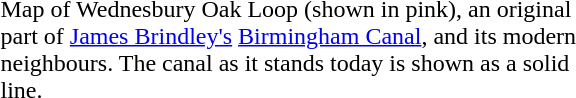<table class="toccolours" width="400px" align="right">
<tr>
<td></td>
</tr>
<tr>
<td>Map of Wednesbury Oak Loop (shown in pink), an original part of <a href='#'>James Brindley's</a> <a href='#'>Birmingham Canal</a>, and its modern neighbours. The canal as it stands today is shown as a solid line.</td>
</tr>
</table>
